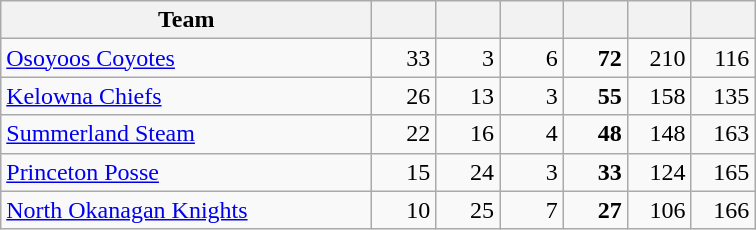<table class="wikitable sortable" style="text-align: right">
<tr>
<th style="width:15em">Team</th>
<th style="width:2.2em"></th>
<th style="width:2.2em"></th>
<th style="width:2.2em"></th>
<th style="width:2.2em"></th>
<th style="width:2.2em"></th>
<th style="width:2.2em"></th>
</tr>
<tr>
<td align="left"><a href='#'>Osoyoos Coyotes</a></td>
<td>33</td>
<td>3</td>
<td>6</td>
<td><strong>72</strong></td>
<td>210</td>
<td>116</td>
</tr>
<tr>
<td align="left"><a href='#'>Kelowna Chiefs</a></td>
<td>26</td>
<td>13</td>
<td>3</td>
<td><strong>55</strong></td>
<td>158</td>
<td>135</td>
</tr>
<tr>
<td align="left"><a href='#'>Summerland Steam</a></td>
<td>22</td>
<td>16</td>
<td>4</td>
<td><strong>48</strong></td>
<td>148</td>
<td>163</td>
</tr>
<tr>
<td align="left"><a href='#'>Princeton Posse</a></td>
<td>15</td>
<td>24</td>
<td>3</td>
<td><strong>33</strong></td>
<td>124</td>
<td>165</td>
</tr>
<tr>
<td align="left"><a href='#'>North Okanagan Knights</a></td>
<td>10</td>
<td>25</td>
<td>7</td>
<td><strong>27</strong></td>
<td>106</td>
<td>166</td>
</tr>
</table>
